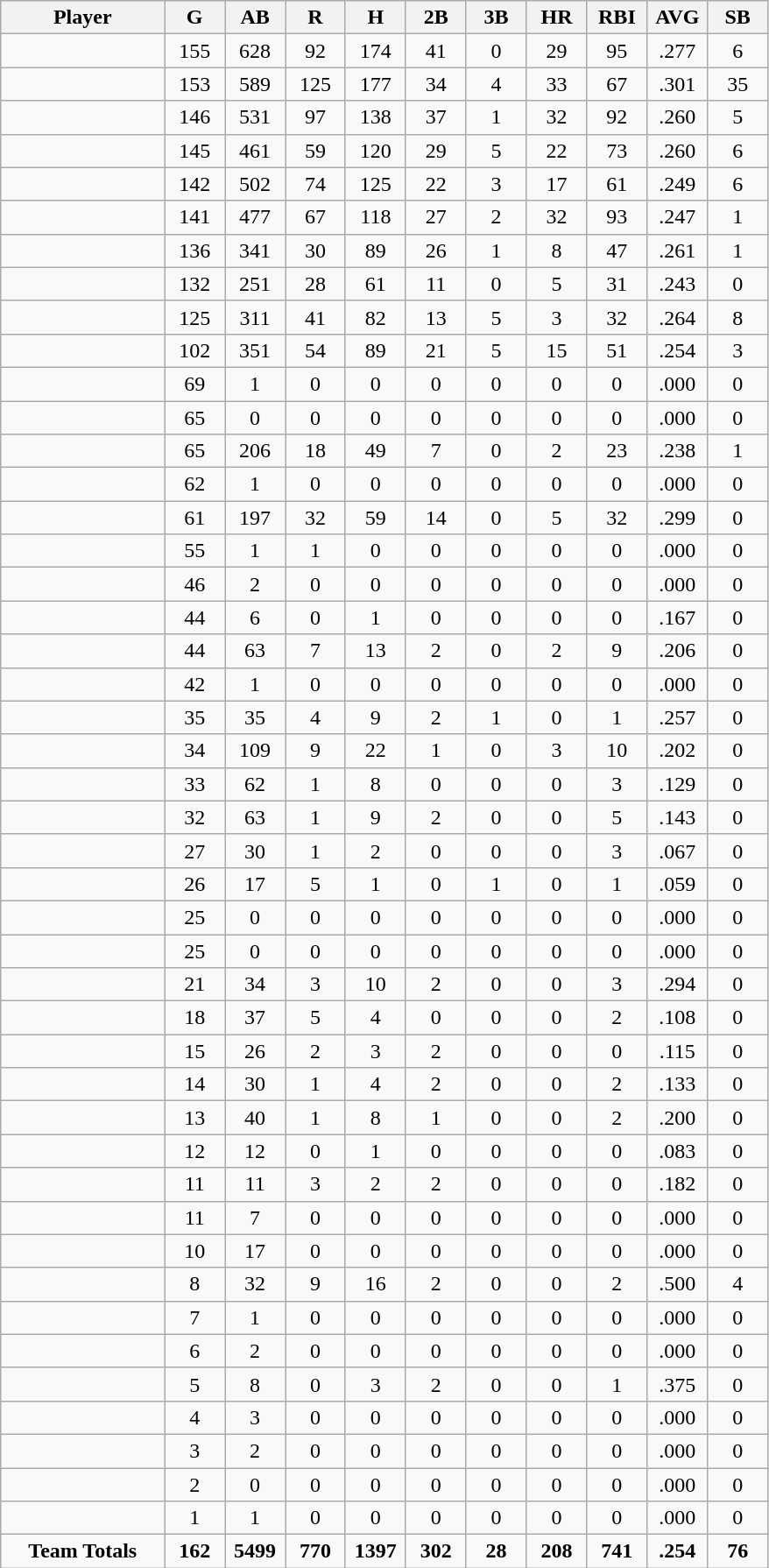<table class="wikitable sortable">
<tr>
<th bgcolor="#DDDDFF" width="19%">Player</th>
<th bgcolor="#DDDDFF" width="7%">G</th>
<th bgcolor="#DDDDFF" width="7%">AB</th>
<th bgcolor="#DDDDFF" width="7%">R</th>
<th bgcolor="#DDDDFF" width="7%">H</th>
<th bgcolor="#DDDDFF" width="7%">2B</th>
<th bgcolor="#DDDDFF" width="7%">3B</th>
<th bgcolor="#DDDDFF" width="7%">HR</th>
<th bgcolor="#DDDDFF" width="7%">RBI</th>
<th bgcolor="#DDDDFF" width="7%">AVG</th>
<th bgcolor="#DDDDFF" width="7%">SB</th>
</tr>
<tr align="center">
<td></td>
<td>155</td>
<td>628</td>
<td>92</td>
<td>174</td>
<td>41</td>
<td>0</td>
<td>29</td>
<td>95</td>
<td>.277</td>
<td>6</td>
</tr>
<tr align="center">
<td></td>
<td>153</td>
<td>589</td>
<td>125</td>
<td>177</td>
<td>34</td>
<td>4</td>
<td>33</td>
<td>67</td>
<td>.301</td>
<td>35</td>
</tr>
<tr align="center">
<td></td>
<td>146</td>
<td>531</td>
<td>97</td>
<td>138</td>
<td>37</td>
<td>1</td>
<td>32</td>
<td>92</td>
<td>.260</td>
<td>5</td>
</tr>
<tr align="center">
<td></td>
<td>145</td>
<td>461</td>
<td>59</td>
<td>120</td>
<td>29</td>
<td>5</td>
<td>22</td>
<td>73</td>
<td>.260</td>
<td>6</td>
</tr>
<tr align="center">
<td></td>
<td>142</td>
<td>502</td>
<td>74</td>
<td>125</td>
<td>22</td>
<td>3</td>
<td>17</td>
<td>61</td>
<td>.249</td>
<td>6</td>
</tr>
<tr align="center">
<td></td>
<td>141</td>
<td>477</td>
<td>67</td>
<td>118</td>
<td>27</td>
<td>2</td>
<td>32</td>
<td>93</td>
<td>.247</td>
<td>1</td>
</tr>
<tr align="center">
<td></td>
<td>136</td>
<td>341</td>
<td>30</td>
<td>89</td>
<td>26</td>
<td>1</td>
<td>8</td>
<td>47</td>
<td>.261</td>
<td>1</td>
</tr>
<tr align="center">
<td></td>
<td>132</td>
<td>251</td>
<td>28</td>
<td>61</td>
<td>11</td>
<td>0</td>
<td>5</td>
<td>31</td>
<td>.243</td>
<td>0</td>
</tr>
<tr align="center">
<td></td>
<td>125</td>
<td>311</td>
<td>41</td>
<td>82</td>
<td>13</td>
<td>5</td>
<td>3</td>
<td>32</td>
<td>.264</td>
<td>8</td>
</tr>
<tr align="center">
<td></td>
<td>102</td>
<td>351</td>
<td>54</td>
<td>89</td>
<td>21</td>
<td>5</td>
<td>15</td>
<td>51</td>
<td>.254</td>
<td>3</td>
</tr>
<tr align="center">
<td></td>
<td>69</td>
<td>1</td>
<td>0</td>
<td>0</td>
<td>0</td>
<td>0</td>
<td>0</td>
<td>0</td>
<td>.000</td>
<td>0</td>
</tr>
<tr align="center">
<td></td>
<td>65</td>
<td>0</td>
<td>0</td>
<td>0</td>
<td>0</td>
<td>0</td>
<td>0</td>
<td>0</td>
<td>.000</td>
<td>0</td>
</tr>
<tr align="center">
<td></td>
<td>65</td>
<td>206</td>
<td>18</td>
<td>49</td>
<td>7</td>
<td>0</td>
<td>2</td>
<td>23</td>
<td>.238</td>
<td>1</td>
</tr>
<tr align="center">
<td></td>
<td>62</td>
<td>1</td>
<td>0</td>
<td>0</td>
<td>0</td>
<td>0</td>
<td>0</td>
<td>0</td>
<td>.000</td>
<td>0</td>
</tr>
<tr align="center">
<td></td>
<td>61</td>
<td>197</td>
<td>32</td>
<td>59</td>
<td>14</td>
<td>0</td>
<td>5</td>
<td>32</td>
<td>.299</td>
<td>0</td>
</tr>
<tr align="center">
<td></td>
<td>55</td>
<td>1</td>
<td>1</td>
<td>0</td>
<td>0</td>
<td>0</td>
<td>0</td>
<td>0</td>
<td>.000</td>
<td>0</td>
</tr>
<tr align="center">
<td></td>
<td>46</td>
<td>2</td>
<td>0</td>
<td>0</td>
<td>0</td>
<td>0</td>
<td>0</td>
<td>0</td>
<td>.000</td>
<td>0</td>
</tr>
<tr align="center">
<td></td>
<td>44</td>
<td>6</td>
<td>0</td>
<td>1</td>
<td>0</td>
<td>0</td>
<td>0</td>
<td>0</td>
<td>.167</td>
<td>0</td>
</tr>
<tr align="center">
<td></td>
<td>44</td>
<td>63</td>
<td>7</td>
<td>13</td>
<td>2</td>
<td>0</td>
<td>2</td>
<td>9</td>
<td>.206</td>
<td>0</td>
</tr>
<tr align="center">
<td></td>
<td>42</td>
<td>1</td>
<td>0</td>
<td>0</td>
<td>0</td>
<td>0</td>
<td>0</td>
<td>0</td>
<td>.000</td>
<td>0</td>
</tr>
<tr align="center">
<td></td>
<td>35</td>
<td>35</td>
<td>4</td>
<td>9</td>
<td>2</td>
<td>1</td>
<td>0</td>
<td>1</td>
<td>.257</td>
<td>0</td>
</tr>
<tr align="center">
<td></td>
<td>34</td>
<td>109</td>
<td>9</td>
<td>22</td>
<td>1</td>
<td>0</td>
<td>3</td>
<td>10</td>
<td>.202</td>
<td>0</td>
</tr>
<tr align="center">
<td></td>
<td>33</td>
<td>62</td>
<td>1</td>
<td>8</td>
<td>0</td>
<td>0</td>
<td>0</td>
<td>3</td>
<td>.129</td>
<td>0</td>
</tr>
<tr align="center">
<td></td>
<td>32</td>
<td>63</td>
<td>1</td>
<td>9</td>
<td>2</td>
<td>0</td>
<td>0</td>
<td>5</td>
<td>.143</td>
<td>0</td>
</tr>
<tr align="center">
<td></td>
<td>27</td>
<td>30</td>
<td>1</td>
<td>2</td>
<td>0</td>
<td>0</td>
<td>0</td>
<td>3</td>
<td>.067</td>
<td>0</td>
</tr>
<tr align="center">
<td></td>
<td>26</td>
<td>17</td>
<td>5</td>
<td>1</td>
<td>0</td>
<td>1</td>
<td>0</td>
<td>1</td>
<td>.059</td>
<td>0</td>
</tr>
<tr align="center">
<td></td>
<td>25</td>
<td>0</td>
<td>0</td>
<td>0</td>
<td>0</td>
<td>0</td>
<td>0</td>
<td>0</td>
<td>.000</td>
<td>0</td>
</tr>
<tr align="center">
<td></td>
<td>25</td>
<td>0</td>
<td>0</td>
<td>0</td>
<td>0</td>
<td>0</td>
<td>0</td>
<td>0</td>
<td>.000</td>
<td>0</td>
</tr>
<tr align="center">
<td></td>
<td>21</td>
<td>34</td>
<td>3</td>
<td>10</td>
<td>2</td>
<td>0</td>
<td>0</td>
<td>3</td>
<td>.294</td>
<td>0</td>
</tr>
<tr align="center">
<td></td>
<td>18</td>
<td>37</td>
<td>5</td>
<td>4</td>
<td>0</td>
<td>0</td>
<td>0</td>
<td>2</td>
<td>.108</td>
<td>0</td>
</tr>
<tr align="center">
<td></td>
<td>15</td>
<td>26</td>
<td>2</td>
<td>3</td>
<td>2</td>
<td>0</td>
<td>0</td>
<td>0</td>
<td>.115</td>
<td>0</td>
</tr>
<tr align="center">
<td></td>
<td>14</td>
<td>30</td>
<td>1</td>
<td>4</td>
<td>2</td>
<td>0</td>
<td>0</td>
<td>2</td>
<td>.133</td>
<td>0</td>
</tr>
<tr align="center">
<td></td>
<td>13</td>
<td>40</td>
<td>1</td>
<td>8</td>
<td>1</td>
<td>0</td>
<td>0</td>
<td>2</td>
<td>.200</td>
<td>0</td>
</tr>
<tr align="center">
<td></td>
<td>12</td>
<td>12</td>
<td>0</td>
<td>1</td>
<td>0</td>
<td>0</td>
<td>0</td>
<td>0</td>
<td>.083</td>
<td>0</td>
</tr>
<tr align="center">
<td></td>
<td>11</td>
<td>11</td>
<td>3</td>
<td>2</td>
<td>2</td>
<td>0</td>
<td>0</td>
<td>0</td>
<td>.182</td>
<td>0</td>
</tr>
<tr align="center">
<td></td>
<td>11</td>
<td>7</td>
<td>0</td>
<td>0</td>
<td>0</td>
<td>0</td>
<td>0</td>
<td>0</td>
<td>.000</td>
<td>0</td>
</tr>
<tr align="center">
<td></td>
<td>10</td>
<td>17</td>
<td>0</td>
<td>0</td>
<td>0</td>
<td>0</td>
<td>0</td>
<td>0</td>
<td>.000</td>
<td>0</td>
</tr>
<tr align="center">
<td></td>
<td>8</td>
<td>32</td>
<td>9</td>
<td>16</td>
<td>2</td>
<td>0</td>
<td>0</td>
<td>2</td>
<td>.500</td>
<td>4</td>
</tr>
<tr align="center">
<td></td>
<td>7</td>
<td>1</td>
<td>0</td>
<td>0</td>
<td>0</td>
<td>0</td>
<td>0</td>
<td>0</td>
<td>.000</td>
<td>0</td>
</tr>
<tr align="center">
<td></td>
<td>6</td>
<td>2</td>
<td>0</td>
<td>0</td>
<td>0</td>
<td>0</td>
<td>0</td>
<td>0</td>
<td>.000</td>
<td>0</td>
</tr>
<tr align="center">
<td></td>
<td>5</td>
<td>8</td>
<td>0</td>
<td>3</td>
<td>2</td>
<td>0</td>
<td>0</td>
<td>1</td>
<td>.375</td>
<td>0</td>
</tr>
<tr align="center">
<td></td>
<td>4</td>
<td>3</td>
<td>0</td>
<td>0</td>
<td>0</td>
<td>0</td>
<td>0</td>
<td>0</td>
<td>.000</td>
<td>0</td>
</tr>
<tr align="center">
<td></td>
<td>3</td>
<td>2</td>
<td>0</td>
<td>0</td>
<td>0</td>
<td>0</td>
<td>0</td>
<td>0</td>
<td>.000</td>
<td>0</td>
</tr>
<tr align="center">
<td></td>
<td>2</td>
<td>0</td>
<td>0</td>
<td>0</td>
<td>0</td>
<td>0</td>
<td>0</td>
<td>0</td>
<td>.000</td>
<td>0</td>
</tr>
<tr align="center">
<td></td>
<td>1</td>
<td>1</td>
<td>0</td>
<td>0</td>
<td>0</td>
<td>0</td>
<td>0</td>
<td>0</td>
<td>.000</td>
<td>0</td>
</tr>
<tr align="center" class="unsortable">
<td><strong>Team Totals</strong></td>
<td><strong>162</strong></td>
<td><strong>5499</strong></td>
<td><strong>770</strong></td>
<td><strong>1397</strong></td>
<td><strong>302</strong></td>
<td><strong>28</strong></td>
<td><strong>208</strong></td>
<td><strong>741</strong></td>
<td><strong>.254</strong></td>
<td><strong>76</strong></td>
</tr>
</table>
